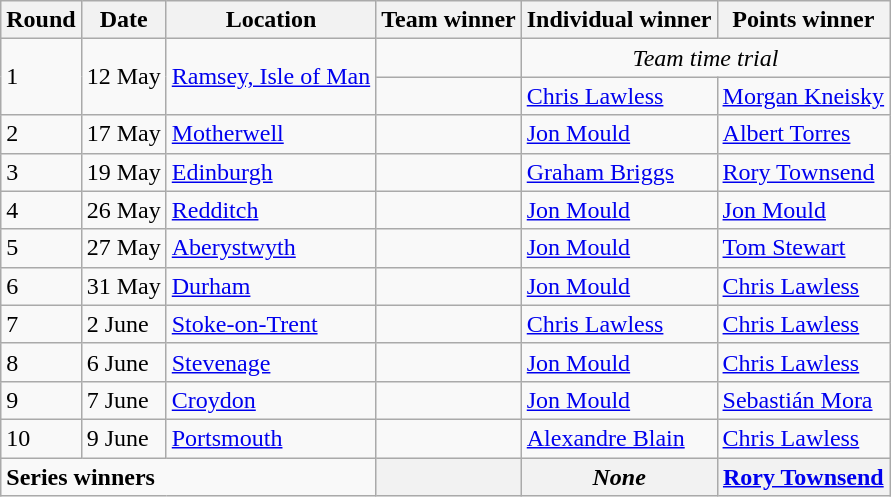<table class=wikitable>
<tr>
<th>Round</th>
<th>Date</th>
<th>Location</th>
<th>Team winner</th>
<th>Individual winner</th>
<th>Points winner</th>
</tr>
<tr>
<td rowspan=2>1</td>
<td rowspan=2>12 May</td>
<td rowspan=2><a href='#'>Ramsey, Isle of Man</a></td>
<td></td>
<td colspan=2 align=center><em>Team time trial</em></td>
</tr>
<tr>
<td></td>
<td><a href='#'>Chris Lawless</a></td>
<td><a href='#'>Morgan Kneisky</a></td>
</tr>
<tr>
<td>2</td>
<td>17 May</td>
<td><a href='#'>Motherwell</a></td>
<td></td>
<td><a href='#'>Jon Mould</a></td>
<td><a href='#'>Albert Torres</a></td>
</tr>
<tr>
<td>3</td>
<td>19 May</td>
<td><a href='#'>Edinburgh</a></td>
<td></td>
<td><a href='#'>Graham Briggs</a></td>
<td><a href='#'>Rory Townsend</a></td>
</tr>
<tr>
<td>4</td>
<td>26 May</td>
<td><a href='#'>Redditch</a></td>
<td></td>
<td><a href='#'>Jon Mould</a></td>
<td><a href='#'>Jon Mould</a></td>
</tr>
<tr>
<td>5</td>
<td>27 May</td>
<td><a href='#'>Aberystwyth</a></td>
<td></td>
<td><a href='#'>Jon Mould</a></td>
<td><a href='#'>Tom Stewart</a></td>
</tr>
<tr>
<td>6</td>
<td>31 May</td>
<td><a href='#'>Durham</a></td>
<td></td>
<td><a href='#'>Jon Mould</a></td>
<td><a href='#'>Chris Lawless</a></td>
</tr>
<tr>
<td>7</td>
<td>2 June</td>
<td><a href='#'>Stoke-on-Trent</a></td>
<td></td>
<td><a href='#'>Chris Lawless</a></td>
<td><a href='#'>Chris Lawless</a></td>
</tr>
<tr>
<td>8</td>
<td>6 June</td>
<td><a href='#'>Stevenage</a></td>
<td></td>
<td><a href='#'>Jon Mould</a></td>
<td><a href='#'>Chris Lawless</a></td>
</tr>
<tr>
<td>9</td>
<td>7 June</td>
<td><a href='#'>Croydon</a></td>
<td></td>
<td><a href='#'>Jon Mould</a></td>
<td><a href='#'>Sebastián Mora</a></td>
</tr>
<tr>
<td>10</td>
<td>9 June</td>
<td><a href='#'>Portsmouth</a></td>
<td></td>
<td><a href='#'>Alexandre Blain</a></td>
<td><a href='#'>Chris Lawless</a></td>
</tr>
<tr>
<td colspan="3"><strong>Series winners</strong></td>
<th></th>
<th><em>None</em></th>
<th><a href='#'>Rory Townsend</a></th>
</tr>
</table>
